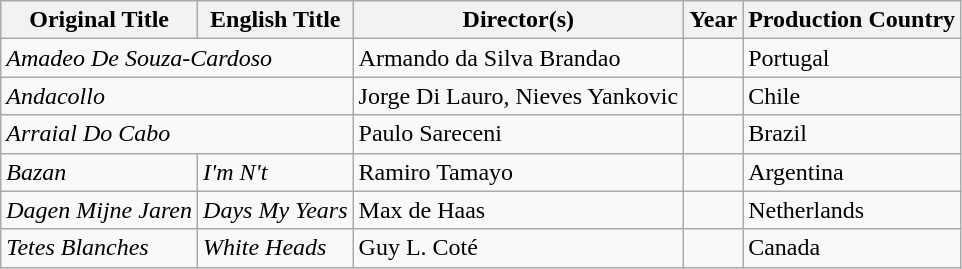<table class="wikitable sortable">
<tr>
<th>Original Title</th>
<th>English Title</th>
<th>Director(s)</th>
<th>Year</th>
<th>Production Country</th>
</tr>
<tr>
<td colspan="2"><em>Amadeo De Souza-Cardoso</em></td>
<td>Armando da Silva Brandao</td>
<td></td>
<td>Portugal</td>
</tr>
<tr>
<td colspan="2"><em>Andacollo</em></td>
<td>Jorge Di Lauro, Nieves Yankovic</td>
<td></td>
<td>Chile</td>
</tr>
<tr>
<td colspan="2"><em>Arraial Do Cabo</em></td>
<td>Paulo Sareceni</td>
<td></td>
<td>Brazil</td>
</tr>
<tr>
<td><em>Bazan</em></td>
<td><em>I'm N't</em></td>
<td>Ramiro Tamayo</td>
<td></td>
<td>Argentina</td>
</tr>
<tr>
<td><em>Dagen Mijne Jaren</em></td>
<td><em>Days My Years</em></td>
<td>Max de Haas</td>
<td></td>
<td>Netherlands</td>
</tr>
<tr>
<td><em>Tetes Blanches</em></td>
<td><em>White Heads</em></td>
<td>Guy L. Coté</td>
<td></td>
<td>Canada</td>
</tr>
</table>
